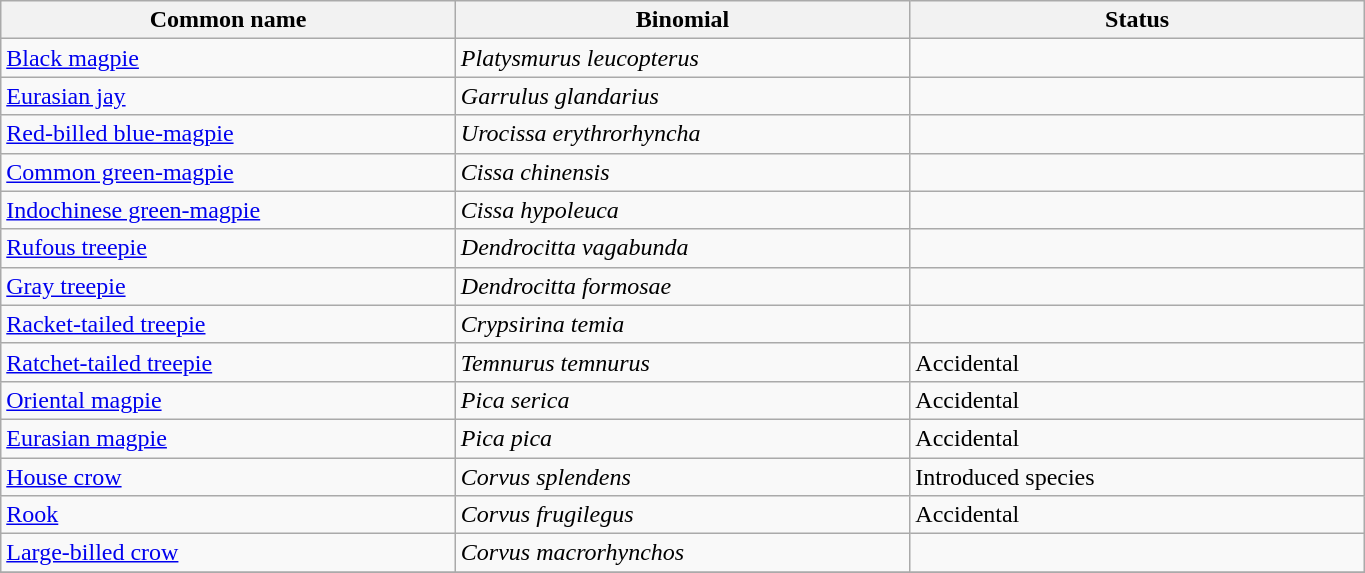<table width=72% class="wikitable">
<tr>
<th width=24%>Common name</th>
<th width=24%>Binomial</th>
<th width=24%>Status</th>
</tr>
<tr>
<td><a href='#'>Black magpie</a></td>
<td><em>Platysmurus leucopterus</em></td>
<td></td>
</tr>
<tr>
<td><a href='#'>Eurasian jay</a></td>
<td><em>Garrulus glandarius</em></td>
<td></td>
</tr>
<tr>
<td><a href='#'>Red-billed blue-magpie</a></td>
<td><em>Urocissa erythrorhyncha</em></td>
<td></td>
</tr>
<tr>
<td><a href='#'>Common green-magpie</a></td>
<td><em>Cissa chinensis</em></td>
<td></td>
</tr>
<tr>
<td><a href='#'>Indochinese green-magpie</a></td>
<td><em>Cissa hypoleuca</em></td>
<td></td>
</tr>
<tr>
<td><a href='#'>Rufous treepie</a></td>
<td><em>Dendrocitta vagabunda</em></td>
<td></td>
</tr>
<tr>
<td><a href='#'>Gray treepie</a></td>
<td><em>Dendrocitta formosae</em></td>
<td></td>
</tr>
<tr>
<td><a href='#'>Racket-tailed treepie</a></td>
<td><em>Crypsirina temia</em></td>
<td></td>
</tr>
<tr>
<td><a href='#'>Ratchet-tailed treepie</a></td>
<td><em>Temnurus temnurus</em></td>
<td>Accidental</td>
</tr>
<tr>
<td><a href='#'>Oriental magpie</a></td>
<td><em>Pica serica</em></td>
<td>Accidental</td>
</tr>
<tr>
<td><a href='#'>Eurasian magpie</a></td>
<td><em>Pica pica</em></td>
<td>Accidental</td>
</tr>
<tr>
<td><a href='#'>House crow</a></td>
<td><em>Corvus splendens</em></td>
<td>Introduced species</td>
</tr>
<tr>
<td><a href='#'>Rook</a></td>
<td><em>Corvus frugilegus</em></td>
<td>Accidental</td>
</tr>
<tr>
<td><a href='#'>Large-billed crow</a></td>
<td><em>Corvus macrorhynchos</em></td>
<td></td>
</tr>
<tr>
</tr>
</table>
